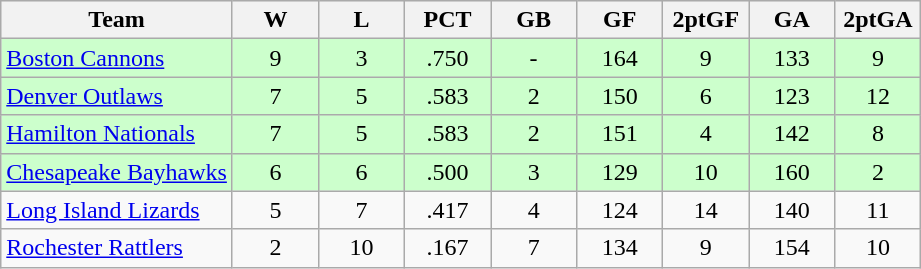<table class="wikitable" style="text-align:center">
<tr bgcolor="#efefef">
<th>Team</th>
<th width=50px>W</th>
<th width=50px>L</th>
<th width=50px>PCT</th>
<th width=50px>GB</th>
<th width=50px>GF</th>
<th width=50px>2ptGF</th>
<th width=50px>GA</th>
<th width=50px>2ptGA</th>
</tr>
<tr bgcolor="#ccffcc">
<td align="left"><a href='#'>Boston Cannons</a></td>
<td>9</td>
<td>3</td>
<td>.750</td>
<td>-</td>
<td>164</td>
<td>9</td>
<td>133</td>
<td>9</td>
</tr>
<tr bgcolor="#ccffcc">
<td align="left"><a href='#'>Denver Outlaws</a></td>
<td>7</td>
<td>5</td>
<td>.583</td>
<td>2</td>
<td>150</td>
<td>6</td>
<td>123</td>
<td>12</td>
</tr>
<tr bgcolor="#ccffcc">
<td align="left"><a href='#'>Hamilton Nationals</a></td>
<td>7</td>
<td>5</td>
<td>.583</td>
<td>2</td>
<td>151</td>
<td>4</td>
<td>142</td>
<td>8</td>
</tr>
<tr bgcolor="#ccffcc">
<td align="left"><a href='#'>Chesapeake Bayhawks</a></td>
<td>6</td>
<td>6</td>
<td>.500</td>
<td>3</td>
<td>129</td>
<td>10</td>
<td>160</td>
<td>2</td>
</tr>
<tr>
<td align="left"><a href='#'>Long Island Lizards</a></td>
<td>5</td>
<td>7</td>
<td>.417</td>
<td>4</td>
<td>124</td>
<td>14</td>
<td>140</td>
<td>11</td>
</tr>
<tr>
<td align="left"><a href='#'>Rochester Rattlers</a></td>
<td>2</td>
<td>10</td>
<td>.167</td>
<td>7</td>
<td>134</td>
<td>9</td>
<td>154</td>
<td>10</td>
</tr>
</table>
